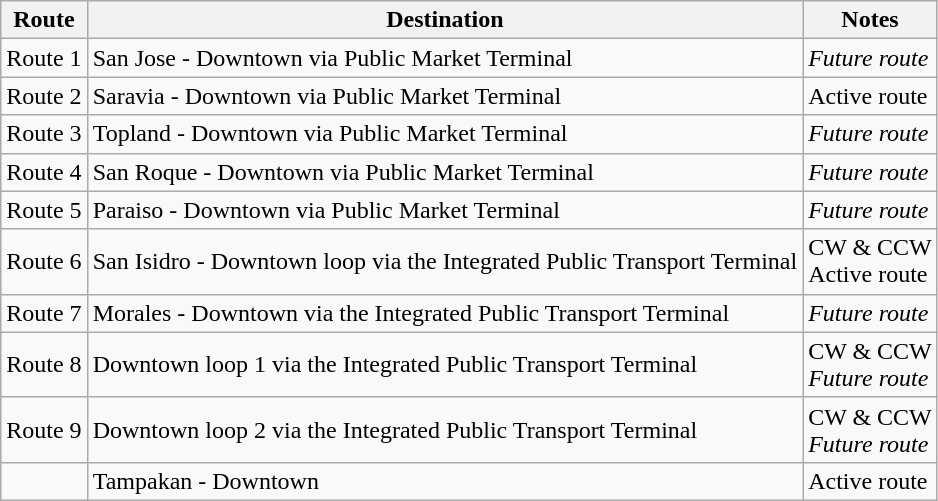<table class="wikitable">
<tr>
<th>Route</th>
<th>Destination</th>
<th>Notes</th>
</tr>
<tr>
<td>Route 1</td>
<td>San Jose - Downtown via Public Market Terminal</td>
<td><em>Future route</em></td>
</tr>
<tr>
<td>Route 2</td>
<td>Saravia - Downtown via Public Market Terminal</td>
<td>Active route</td>
</tr>
<tr>
<td>Route 3</td>
<td>Topland - Downtown via Public Market Terminal</td>
<td><em>Future route</em></td>
</tr>
<tr>
<td>Route 4</td>
<td>San Roque - Downtown via Public Market Terminal</td>
<td><em>Future route</em></td>
</tr>
<tr>
<td>Route 5</td>
<td>Paraiso - Downtown via Public Market Terminal</td>
<td><em>Future route</em></td>
</tr>
<tr>
<td>Route 6</td>
<td>San Isidro - Downtown loop via the Integrated Public Transport Terminal</td>
<td>CW & CCW<br>Active route</td>
</tr>
<tr>
<td>Route 7</td>
<td>Morales - Downtown via the Integrated Public Transport Terminal</td>
<td><em>Future route</em></td>
</tr>
<tr>
<td>Route 8</td>
<td>Downtown loop 1 via the Integrated Public Transport Terminal</td>
<td>CW & CCW<br><em>Future route</em></td>
</tr>
<tr>
<td>Route 9</td>
<td>Downtown loop 2 via the Integrated Public Transport Terminal</td>
<td>CW & CCW<br><em>Future route</em></td>
</tr>
<tr>
<td></td>
<td>Tampakan - Downtown</td>
<td>Active route</td>
</tr>
</table>
